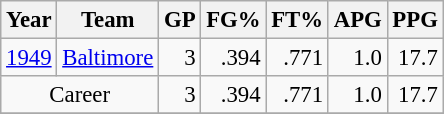<table class="wikitable sortable" style="font-size:95%; text-align:right;">
<tr>
<th>Year</th>
<th>Team</th>
<th>GP</th>
<th>FG%</th>
<th>FT%</th>
<th>APG</th>
<th>PPG</th>
</tr>
<tr>
<td style="text-align:left;"><a href='#'>1949</a></td>
<td style="text-align:left;"><a href='#'>Baltimore</a></td>
<td>3</td>
<td>.394</td>
<td>.771</td>
<td>1.0</td>
<td>17.7</td>
</tr>
<tr>
<td style="text-align:center;" colspan="2">Career</td>
<td>3</td>
<td>.394</td>
<td>.771</td>
<td>1.0</td>
<td>17.7</td>
</tr>
<tr>
</tr>
</table>
